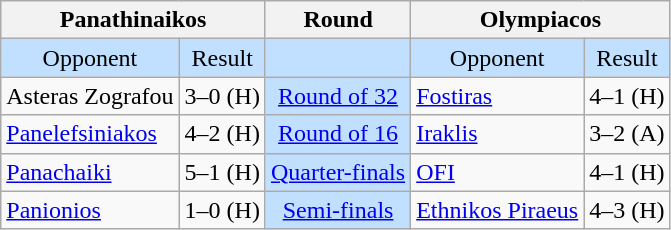<table class="wikitable" style="text-align:center">
<tr>
<th colspan="2">Panathinaikos</th>
<th>Round</th>
<th colspan="2">Olympiacos</th>
</tr>
<tr style="background:#C1E0FF">
<td>Opponent</td>
<td>Result</td>
<td></td>
<td>Opponent</td>
<td>Result</td>
</tr>
<tr>
<td style="text-align:left">Asteras Zografou</td>
<td>3–0 (H)</td>
<td style="background:#C1E0FF"><a href='#'>Round of 32</a></td>
<td style="text-align:left"><a href='#'>Fostiras</a></td>
<td>4–1 (H)</td>
</tr>
<tr>
<td style="text-align:left"><a href='#'>Panelefsiniakos</a></td>
<td>4–2 (H)</td>
<td style="background:#C1E0FF"><a href='#'>Round of 16</a></td>
<td style="text-align:left"><a href='#'>Iraklis</a></td>
<td>3–2 (A)</td>
</tr>
<tr>
<td style="text-align:left"><a href='#'>Panachaiki</a></td>
<td>5–1 (H)</td>
<td style="background:#C1E0FF"><a href='#'>Quarter-finals</a></td>
<td style="text-align:left"><a href='#'>OFI</a></td>
<td>4–1 (H)</td>
</tr>
<tr>
<td style="text-align:left"><a href='#'>Panionios</a></td>
<td>1–0 (H)</td>
<td style="background:#C1E0FF"><a href='#'>Semi-finals</a></td>
<td style="text-align:left"><a href='#'>Ethnikos Piraeus</a></td>
<td>4–3  (H)</td>
</tr>
</table>
